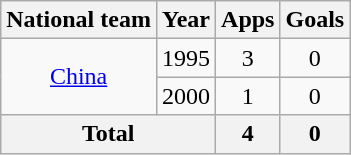<table class="wikitable" style="text-align:center">
<tr>
<th>National team</th>
<th>Year</th>
<th>Apps</th>
<th>Goals</th>
</tr>
<tr>
<td rowspan="2"><a href='#'>China</a></td>
<td>1995</td>
<td>3</td>
<td>0</td>
</tr>
<tr>
<td>2000</td>
<td>1</td>
<td>0</td>
</tr>
<tr>
<th colspan=2>Total</th>
<th>4</th>
<th>0</th>
</tr>
</table>
